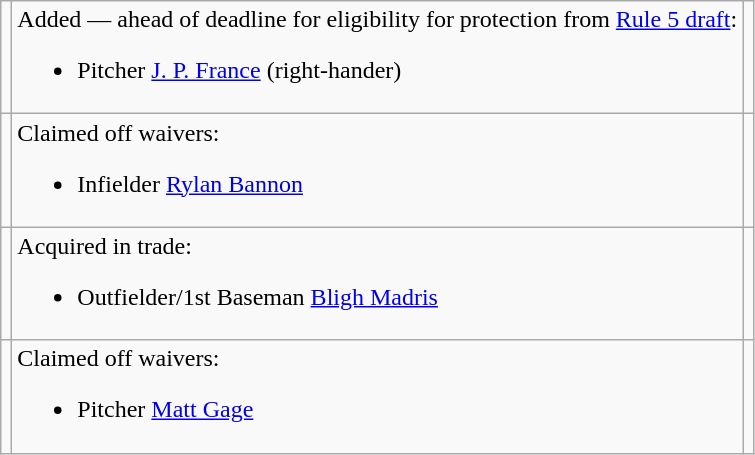<table class="wikitable">
<tr>
<td></td>
<td>Added — ahead of deadline for eligibility for protection from <a href='#'>Rule 5 draft</a>:<br><ul><li>Pitcher <a href='#'>J. P. France</a> (right-hander)</li></ul></td>
<td></td>
</tr>
<tr>
<td></td>
<td>Claimed off waivers:<br><ul><li>Infielder <a href='#'>Rylan Bannon</a></li></ul></td>
<td></td>
</tr>
<tr>
<td></td>
<td>Acquired in trade:<br><ul><li>Outfielder/1st Baseman <a href='#'>Bligh Madris</a></li></ul></td>
<td></td>
</tr>
<tr>
<td></td>
<td>Claimed off waivers:<br><ul><li>Pitcher <a href='#'>Matt Gage</a></li></ul></td>
<td></td>
</tr>
</table>
